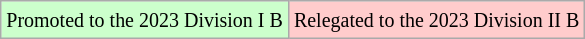<table class="wikitable">
<tr>
<td style="background:#ccffcc;"><small>Promoted to the 2023 Division I B</small></td>
<td style="background:#ffcccc;"><small>Relegated to the 2023 Division II B</small></td>
</tr>
</table>
